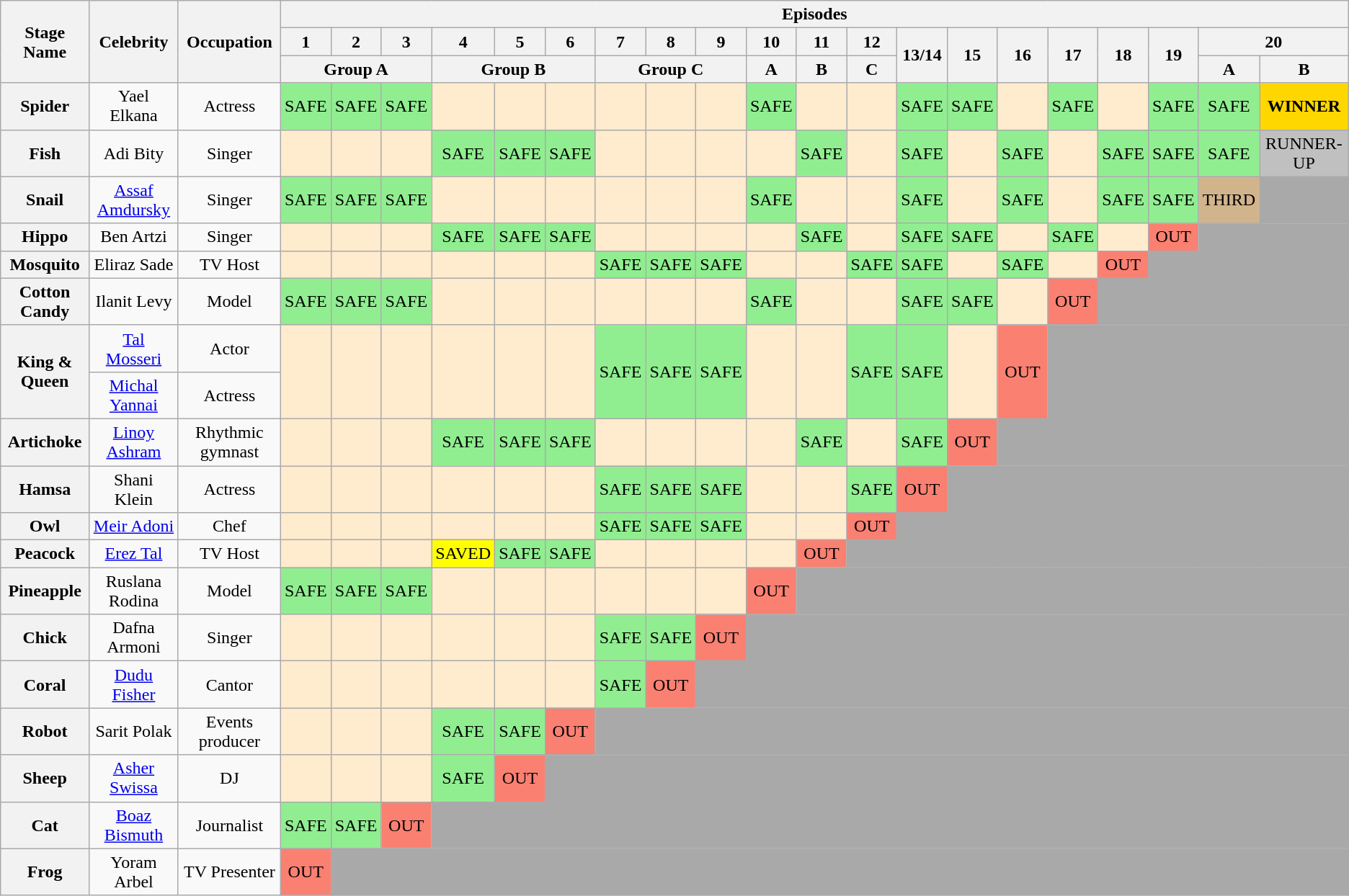<table class="wikitable" style="text-align:center; ">
<tr>
<th rowspan="3">Stage Name</th>
<th rowspan="3">Celebrity</th>
<th rowspan="3">Occupation</th>
<th colspan="20">Episodes</th>
</tr>
<tr>
<th>1</th>
<th>2</th>
<th>3</th>
<th>4</th>
<th>5</th>
<th>6</th>
<th>7</th>
<th>8</th>
<th>9</th>
<th>10</th>
<th>11</th>
<th>12</th>
<th rowspan="2">13/14</th>
<th rowspan="2">15</th>
<th rowspan="2">16</th>
<th rowspan="2">17</th>
<th rowspan="2">18</th>
<th rowspan="2">19</th>
<th colspan="2">20</th>
</tr>
<tr>
<th colspan="3">Group A</th>
<th colspan="3">Group B</th>
<th colspan="3">Group C</th>
<th>A</th>
<th>B</th>
<th>C</th>
<th>A</th>
<th>B</th>
</tr>
<tr>
<th>Spider</th>
<td>Yael Elkana</td>
<td>Actress</td>
<td bgcolor="lightgreen">SAFE</td>
<td bgcolor="lightgreen">SAFE</td>
<td bgcolor="lightgreen">SAFE</td>
<td bgcolor="#FFEBCD"></td>
<td bgcolor="#FFEBCD"></td>
<td bgcolor="#FFEBCD"></td>
<td bgcolor="#FFEBCD"></td>
<td bgcolor="#FFEBCD"></td>
<td bgcolor="#FFEBCD"></td>
<td bgcolor="lightgreen">SAFE</td>
<td bgcolor="#FFEBCD"></td>
<td bgcolor="#FFEBCD"></td>
<td bgcolor="lightgreen">SAFE</td>
<td bgcolor="lightgreen">SAFE</td>
<td bgcolor="#FFEBCD"></td>
<td bgcolor="lightgreen">SAFE</td>
<td bgcolor="#FFEBCD"></td>
<td bgcolor="lightgreen">SAFE</td>
<td bgcolor="lightgreen">SAFE</td>
<td bgcolor="gold"><strong>WINNER</strong></td>
</tr>
<tr>
<th>Fish</th>
<td>Adi Bity</td>
<td>Singer</td>
<td bgcolor="#FFEBCD"></td>
<td bgcolor="#FFEBCD"></td>
<td bgcolor="#FFEBCD"></td>
<td bgcolor="lightgreen">SAFE</td>
<td bgcolor="lightgreen">SAFE</td>
<td bgcolor="lightgreen">SAFE</td>
<td bgcolor="#FFEBCD"></td>
<td bgcolor="#FFEBCD"></td>
<td bgcolor="#FFEBCD"></td>
<td bgcolor=#FFEBCD></td>
<td bgcolor="lightgreen">SAFE</td>
<td bgcolor="#FFEBCD"></td>
<td bgcolor="lightgreen">SAFE</td>
<td bgcolor="#FFEBCD"></td>
<td bgcolor="lightgreen">SAFE</td>
<td bgcolor="#FFEBCD"></td>
<td bgcolor="lightgreen">SAFE</td>
<td bgcolor="lightgreen">SAFE</td>
<td bgcolor="lightgreen">SAFE</td>
<td bgcolor="silver">RUNNER-UP</td>
</tr>
<tr>
<th>Snail</th>
<td><a href='#'>Assaf Amdursky</a></td>
<td>Singer</td>
<td bgcolor="lightgreen">SAFE</td>
<td bgcolor="lightgreen">SAFE</td>
<td bgcolor="lightgreen">SAFE</td>
<td bgcolor="#FFEBCD"></td>
<td bgcolor="#FFEBCD"></td>
<td bgcolor="#FFEBCD"></td>
<td bgcolor="#FFEBCD"></td>
<td bgcolor="#FFEBCD"></td>
<td bgcolor="#FFEBCD"></td>
<td bgcolor="lightgreen">SAFE</td>
<td bgcolor="#FFEBCD"></td>
<td bgcolor="#FFEBCD"></td>
<td bgcolor="lightgreen">SAFE</td>
<td bgcolor="#FFEBCD"></td>
<td bgcolor="lightgreen">SAFE</td>
<td bgcolor="#FFEBCD"></td>
<td bgcolor="lightgreen">SAFE</td>
<td bgcolor="lightgreen">SAFE</td>
<td bgcolor=tan>THIRD</td>
<td bgcolor="darkgrey"></td>
</tr>
<tr>
<th>Hippo</th>
<td>Ben Artzi</td>
<td>Singer</td>
<td bgcolor="#FFEBCD"></td>
<td bgcolor="#FFEBCD"></td>
<td bgcolor="#FFEBCD"></td>
<td bgcolor="lightgreen">SAFE</td>
<td bgcolor="lightgreen">SAFE</td>
<td bgcolor="lightgreen">SAFE</td>
<td bgcolor="#FFEBCD"></td>
<td bgcolor="#FFEBCD"></td>
<td bgcolor="#FFEBCD"></td>
<td bgcolor=#FFEBCD></td>
<td bgcolor="lightgreen">SAFE</td>
<td bgcolor="#FFEBCD"></td>
<td bgcolor="lightgreen">SAFE</td>
<td bgcolor="lightgreen">SAFE</td>
<td bgcolor="#FFEBCD"></td>
<td bgcolor="lightgreen">SAFE</td>
<td bgcolor="#FFEBCD"></td>
<td bgcolor="salmon">OUT</td>
<td colspan="4" bgcolor="darkgrey"></td>
</tr>
<tr>
<th>Mosquito</th>
<td>Eliraz Sade</td>
<td>TV Host</td>
<td bgcolor="#FFEBCD"></td>
<td bgcolor="#FFEBCD"></td>
<td bgcolor="#FFEBCD"></td>
<td bgcolor="#FFEBCD"></td>
<td bgcolor="#FFEBCD"></td>
<td bgcolor="#FFEBCD"></td>
<td bgcolor="lightgreen">SAFE</td>
<td bgcolor="lightgreen">SAFE</td>
<td bgcolor="lightgreen">SAFE</td>
<td bgcolor=#FFEBCD></td>
<td bgcolor="#FFEBCD"></td>
<td bgcolor="lightgreen">SAFE</td>
<td bgcolor="lightgreen">SAFE</td>
<td bgcolor="#FFEBCD"></td>
<td bgcolor="lightgreen">SAFE</td>
<td bgcolor="#FFEBCD"></td>
<td bgcolor="salmon">OUT</td>
<td colspan="5" bgcolor="darkgrey"></td>
</tr>
<tr>
<th>Cotton Candy</th>
<td>Ilanit Levy</td>
<td>Model</td>
<td bgcolor="lightgreen">SAFE</td>
<td bgcolor="lightgreen">SAFE</td>
<td bgcolor="lightgreen">SAFE</td>
<td bgcolor="#FFEBCD"></td>
<td bgcolor="#FFEBCD"></td>
<td bgcolor="#FFEBCD"></td>
<td bgcolor="#FFEBCD"></td>
<td bgcolor="#FFEBCD"></td>
<td bgcolor="#FFEBCD"></td>
<td bgcolor="lightgreen">SAFE</td>
<td bgcolor="#FFEBCD"></td>
<td bgcolor="#FFEBCD"></td>
<td bgcolor="lightgreen">SAFE</td>
<td bgcolor="lightgreen">SAFE</td>
<td bgcolor="#FFEBCD"></td>
<td bgcolor="salmon">OUT</td>
<td colspan="6" bgcolor="darkgrey"></td>
</tr>
<tr>
<th rowspan="2">King & Queen</th>
<td><a href='#'>Tal Mosseri</a></td>
<td>Actor</td>
<td rowspan="2" bgcolor="#FFEBCD"></td>
<td rowspan="2" bgcolor="#FFEBCD"></td>
<td rowspan="2" bgcolor="#FFEBCD"></td>
<td rowspan="2" bgcolor="#FFEBCD"></td>
<td rowspan="2" bgcolor="#FFEBCD"></td>
<td rowspan="2" bgcolor="#FFEBCD"></td>
<td rowspan="2" bgcolor="lightgreen">SAFE</td>
<td rowspan="2" bgcolor="lightgreen">SAFE</td>
<td rowspan="2" bgcolor="lightgreen">SAFE</td>
<td rowspan="2" bgcolor="#FFEBCD"></td>
<td rowspan="2" bgcolor="#FFEBCD"></td>
<td rowspan="2" bgcolor="lightgreen">SAFE</td>
<td rowspan="2" bgcolor="lightgreen">SAFE</td>
<td rowspan="2" bgcolor="#FFEBCD"></td>
<td rowspan="2" bgcolor="salmon">OUT</td>
<td rowspan="2" colspan="7" bgcolor="darkgrey"></td>
</tr>
<tr>
<td><a href='#'>Michal Yannai</a></td>
<td>Actress</td>
</tr>
<tr>
<th>Artichoke</th>
<td><a href='#'>Linoy Ashram</a></td>
<td>Rhythmic gymnast</td>
<td bgcolor="#FFEBCD"></td>
<td bgcolor="#FFEBCD"></td>
<td bgcolor="#FFEBCD"></td>
<td bgcolor="lightgreen">SAFE</td>
<td bgcolor="lightgreen">SAFE</td>
<td bgcolor="lightgreen">SAFE</td>
<td bgcolor="#FFEBCD"></td>
<td bgcolor="#FFEBCD"></td>
<td bgcolor="#FFEBCD"></td>
<td bgcolor=#FFEBCD></td>
<td bgcolor="lightgreen">SAFE</td>
<td bgcolor="#FFEBCD"></td>
<td bgcolor="lightgreen">SAFE</td>
<td bgcolor="salmon">OUT</td>
<td colspan="8" bgcolor="darkgrey"></td>
</tr>
<tr>
<th>Hamsa</th>
<td>Shani Klein</td>
<td>Actress</td>
<td bgcolor="#FFEBCD"></td>
<td bgcolor="#FFEBCD"></td>
<td bgcolor="#FFEBCD"></td>
<td bgcolor="#FFEBCD"></td>
<td bgcolor="#FFEBCD"></td>
<td bgcolor="#FFEBCD"></td>
<td bgcolor="lightgreen">SAFE</td>
<td bgcolor="lightgreen">SAFE</td>
<td bgcolor="lightgreen">SAFE</td>
<td bgcolor=#FFEBCD></td>
<td bgcolor="#FFEBCD"></td>
<td bgcolor="lightgreen">SAFE</td>
<td bgcolor="salmon">OUT</td>
<td colspan="9" bgcolor="darkgrey"></td>
</tr>
<tr>
<th>Owl</th>
<td><a href='#'>Meir Adoni</a></td>
<td>Chef</td>
<td bgcolor="#FFEBCD"></td>
<td bgcolor="#FFEBCD"></td>
<td bgcolor="#FFEBCD"></td>
<td bgcolor="#FFEBCD"></td>
<td bgcolor="#FFEBCD"></td>
<td bgcolor="#FFEBCD"></td>
<td bgcolor="lightgreen">SAFE</td>
<td bgcolor="lightgreen">SAFE</td>
<td bgcolor="lightgreen">SAFE</td>
<td bgcolor=#FFEBCD></td>
<td bgcolor="#FFEBCD"></td>
<td bgcolor="salmon">OUT</td>
<td colspan="10" bgcolor="darkgrey"></td>
</tr>
<tr>
<th>Peacock</th>
<td><a href='#'>Erez Tal</a></td>
<td>TV Host</td>
<td bgcolor="#FFEBCD"></td>
<td bgcolor="#FFEBCD"></td>
<td bgcolor="#FFEBCD"></td>
<td bgcolor="yellow">SAVED</td>
<td bgcolor="lightgreen">SAFE</td>
<td bgcolor="lightgreen">SAFE</td>
<td bgcolor="#FFEBCD"></td>
<td bgcolor="#FFEBCD"></td>
<td bgcolor="#FFEBCD"></td>
<td bgcolor="#FFEBCD"></td>
<td bgcolor="salmon">OUT</td>
<td colspan="11" bgcolor="darkgrey"></td>
</tr>
<tr>
<th>Pineapple</th>
<td>Ruslana Rodina</td>
<td>Model</td>
<td bgcolor="lightgreen">SAFE</td>
<td bgcolor="lightgreen">SAFE</td>
<td bgcolor="lightgreen">SAFE</td>
<td bgcolor="#FFEBCD"></td>
<td bgcolor="#FFEBCD"></td>
<td bgcolor="#FFEBCD"></td>
<td bgcolor="#FFEBCD"></td>
<td bgcolor="#FFEBCD"></td>
<td bgcolor="#FFEBCD"></td>
<td bgcolor="salmon">OUT</td>
<td colspan="12" bgcolor="darkgrey"></td>
</tr>
<tr>
<th>Chick</th>
<td>Dafna Armoni</td>
<td>Singer</td>
<td bgcolor="#FFEBCD"></td>
<td bgcolor="#FFEBCD"></td>
<td bgcolor="#FFEBCD"></td>
<td bgcolor="#FFEBCD"></td>
<td bgcolor="#FFEBCD"></td>
<td bgcolor="#FFEBCD"></td>
<td bgcolor="lightgreen">SAFE</td>
<td bgcolor="lightgreen">SAFE</td>
<td bgcolor="salmon">OUT</td>
<td colspan="13" bgcolor="darkgrey"></td>
</tr>
<tr>
<th>Coral</th>
<td><a href='#'>Dudu Fisher</a></td>
<td>Cantor</td>
<td bgcolor="#FFEBCD"></td>
<td bgcolor="#FFEBCD"></td>
<td bgcolor="#FFEBCD"></td>
<td bgcolor="#FFEBCD"></td>
<td bgcolor="#FFEBCD"></td>
<td bgcolor="#FFEBCD"></td>
<td bgcolor="lightgreen">SAFE</td>
<td bgcolor="salmon">OUT</td>
<td colspan="14" bgcolor="darkgrey"></td>
</tr>
<tr>
<th>Robot</th>
<td>Sarit Polak</td>
<td>Events producer</td>
<td bgcolor="#FFEBCD"></td>
<td bgcolor="#FFEBCD"></td>
<td bgcolor="#FFEBCD"></td>
<td bgcolor="lightgreen">SAFE</td>
<td bgcolor="lightgreen">SAFE</td>
<td bgcolor="salmon">OUT</td>
<td colspan="15" bgcolor="darkgrey"></td>
</tr>
<tr>
<th>Sheep</th>
<td><a href='#'>Asher Swissa</a></td>
<td>DJ</td>
<td bgcolor="#FFEBCD"></td>
<td bgcolor="#FFEBCD"></td>
<td bgcolor="#FFEBCD"></td>
<td bgcolor="lightgreen">SAFE</td>
<td bgcolor="salmon">OUT</td>
<td colspan="16" bgcolor="darkgrey"></td>
</tr>
<tr>
<th>Cat</th>
<td><a href='#'>Boaz Bismuth</a></td>
<td>Journalist</td>
<td bgcolor="lightgreen">SAFE</td>
<td bgcolor="lightgreen">SAFE</td>
<td bgcolor="salmon">OUT</td>
<td colspan="17" bgcolor="darkgrey"></td>
</tr>
<tr>
<th>Frog</th>
<td>Yoram Arbel</td>
<td>TV Presenter</td>
<td bgcolor="salmon">OUT</td>
<td colspan="19" bgcolor="darkgrey"></td>
</tr>
</table>
